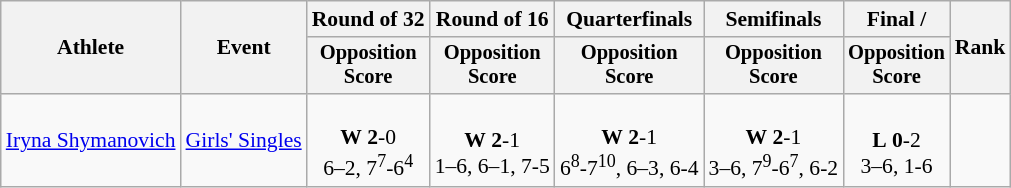<table class=wikitable style="font-size:90%">
<tr>
<th rowspan="2">Athlete</th>
<th rowspan="2">Event</th>
<th>Round of 32</th>
<th>Round of 16</th>
<th>Quarterfinals</th>
<th>Semifinals</th>
<th>Final / </th>
<th rowspan=2>Rank</th>
</tr>
<tr style="font-size:95%">
<th>Opposition<br>Score</th>
<th>Opposition<br>Score</th>
<th>Opposition<br>Score</th>
<th>Opposition<br>Score</th>
<th>Opposition<br>Score</th>
</tr>
<tr align=center>
<td align=left><a href='#'>Iryna Shymanovich</a></td>
<td align=left><a href='#'>Girls' Singles</a></td>
<td><br><strong>W</strong> <strong>2</strong>-0 <br> 6–2, 7<sup>7</sup>-6<sup>4</sup></td>
<td><br><strong>W</strong> <strong>2</strong>-1 <br> 1–6, 6–1, 7-5</td>
<td><br><strong>W</strong> <strong>2</strong>-1 <br> 6<sup>8</sup>-7<sup>10</sup>, 6–3, 6-4</td>
<td><br><strong>W</strong> <strong>2</strong>-1 <br> 3–6, 7<sup>9</sup>-6<sup>7</sup>, 6-2</td>
<td><br><strong>L</strong> <strong>0</strong>-2 <br> 3–6, 1-6</td>
<td></td>
</tr>
</table>
